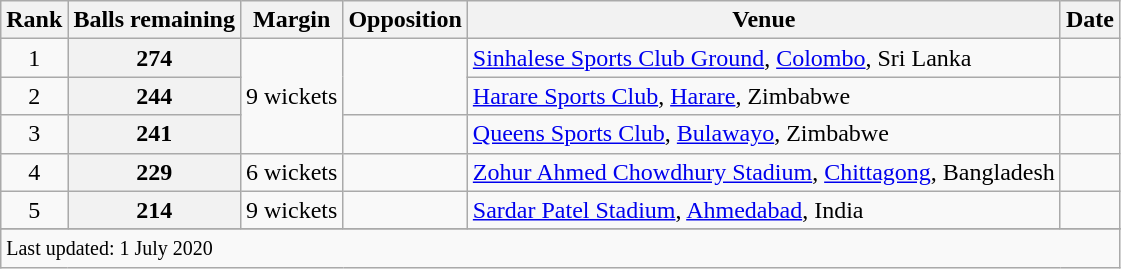<table class="wikitable plainrowheaders sortable">
<tr>
<th scope=col>Rank</th>
<th scope=col>Balls remaining</th>
<th scope=col>Margin</th>
<th scope=col>Opposition</th>
<th scope=col>Venue</th>
<th scope=col>Date</th>
</tr>
<tr>
<td style="text-align:center">1</td>
<th scope=row style=text-align:center;>274</th>
<td scope=row style=text-align:center; rowspan=3>9 wickets</td>
<td rowspan=2></td>
<td><a href='#'>Sinhalese Sports Club Ground</a>, <a href='#'>Colombo</a>, Sri Lanka</td>
<td></td>
</tr>
<tr>
<td style="text-align:center">2</td>
<th scope=row style=text-align:center;>244</th>
<td><a href='#'>Harare Sports Club</a>, <a href='#'>Harare</a>, Zimbabwe</td>
<td></td>
</tr>
<tr>
<td style="text-align:center">3</td>
<th scope=row style=text-align:center;>241</th>
<td></td>
<td><a href='#'>Queens Sports Club</a>, <a href='#'>Bulawayo</a>, Zimbabwe</td>
<td></td>
</tr>
<tr>
<td style="text-align:center">4</td>
<th scope=row style=text-align:center;>229</th>
<td scope=row style=text-align:center;>6 wickets</td>
<td></td>
<td><a href='#'>Zohur Ahmed Chowdhury Stadium</a>, <a href='#'>Chittagong</a>, Bangladesh</td>
<td></td>
</tr>
<tr>
<td style="text-align:center">5</td>
<th scope=row style=text-align:center;>214</th>
<td scope=row style=text-align:center;>9 wickets</td>
<td></td>
<td><a href='#'>Sardar Patel Stadium</a>, <a href='#'>Ahmedabad</a>, India</td>
<td></td>
</tr>
<tr>
</tr>
<tr class=sortbottom>
<td colspan=6><small>Last updated: 1 July 2020</small></td>
</tr>
</table>
